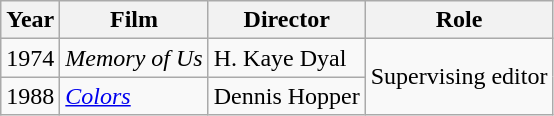<table class="wikitable">
<tr>
<th>Year</th>
<th>Film</th>
<th>Director</th>
<th>Role</th>
</tr>
<tr>
<td>1974</td>
<td><em>Memory of Us</em></td>
<td>H. Kaye Dyal</td>
<td rowspan=2>Supervising editor</td>
</tr>
<tr>
<td>1988</td>
<td><em><a href='#'>Colors</a></em></td>
<td>Dennis Hopper</td>
</tr>
</table>
